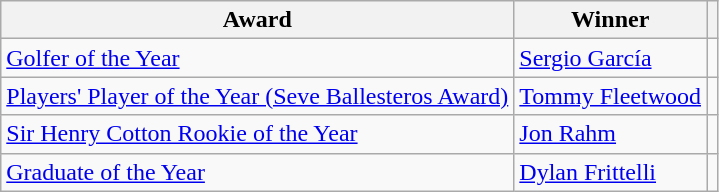<table class="wikitable">
<tr>
<th>Award</th>
<th>Winner</th>
<th></th>
</tr>
<tr>
<td><a href='#'>Golfer of the Year</a></td>
<td> <a href='#'>Sergio García</a></td>
<td></td>
</tr>
<tr>
<td><a href='#'>Players' Player of the Year (Seve Ballesteros Award)</a></td>
<td> <a href='#'>Tommy Fleetwood</a></td>
<td></td>
</tr>
<tr>
<td><a href='#'>Sir Henry Cotton Rookie of the Year</a></td>
<td> <a href='#'>Jon Rahm</a></td>
<td></td>
</tr>
<tr>
<td><a href='#'>Graduate of the Year</a></td>
<td> <a href='#'>Dylan Frittelli</a></td>
<td></td>
</tr>
</table>
